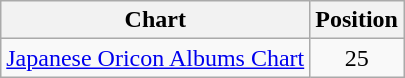<table class="wikitable" style="text-align:center;">
<tr>
<th>Chart</th>
<th>Position</th>
</tr>
<tr>
<td><a href='#'>Japanese Oricon Albums Chart</a></td>
<td>25</td>
</tr>
</table>
